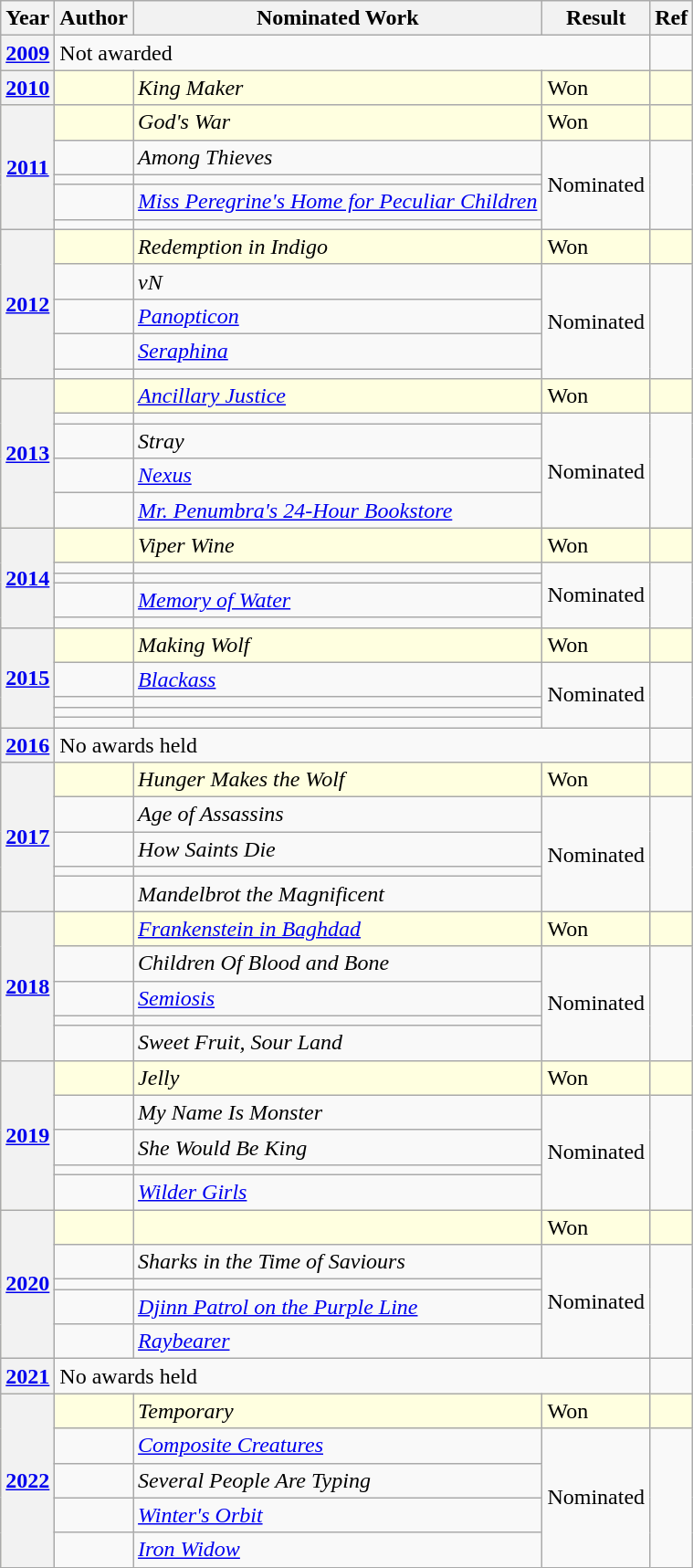<table class="wikitable sortable">
<tr>
<th>Year</th>
<th>Author</th>
<th>Nominated Work</th>
<th>Result</th>
<th>Ref</th>
</tr>
<tr>
<th><a href='#'>2009</a></th>
<td colspan="3">Not awarded</td>
<td></td>
</tr>
<tr style="background:lightyellow;">
<th><a href='#'>2010</a></th>
<td></td>
<td><em>King Maker</em></td>
<td>Won</td>
<td></td>
</tr>
<tr style="background:lightyellow;">
<th rowspan="5"><a href='#'>2011</a></th>
<td></td>
<td><em>God's War</em></td>
<td>Won</td>
<td></td>
</tr>
<tr>
<td></td>
<td><em>Among Thieves</em></td>
<td rowspan="4">Nominated</td>
<td rowspan="4"></td>
</tr>
<tr>
<td></td>
<td></td>
</tr>
<tr>
<td></td>
<td><em><a href='#'>Miss Peregrine's Home for Peculiar Children</a></em></td>
</tr>
<tr>
<td></td>
<td></td>
</tr>
<tr style="background:lightyellow;">
<th rowspan="5"><a href='#'>2012</a></th>
<td></td>
<td><em>Redemption in Indigo</em></td>
<td>Won</td>
<td></td>
</tr>
<tr>
<td></td>
<td><em>vN</em></td>
<td rowspan="4">Nominated</td>
<td rowspan="4"></td>
</tr>
<tr>
<td></td>
<td><em><a href='#'>Panopticon</a></em></td>
</tr>
<tr>
<td></td>
<td><em><a href='#'>Seraphina</a></em></td>
</tr>
<tr>
<td></td>
<td></td>
</tr>
<tr style="background:lightyellow;">
<th rowspan="5"><a href='#'>2013</a></th>
<td></td>
<td><em><a href='#'>Ancillary Justice</a></em></td>
<td>Won</td>
<td></td>
</tr>
<tr>
<td></td>
<td></td>
<td rowspan="4">Nominated</td>
<td rowspan="4"></td>
</tr>
<tr>
<td></td>
<td><em>Stray</em></td>
</tr>
<tr>
<td></td>
<td><em><a href='#'>Nexus</a></em></td>
</tr>
<tr>
<td></td>
<td><em><a href='#'>Mr. Penumbra's 24-Hour Bookstore</a></em></td>
</tr>
<tr style="background:lightyellow;">
<th rowspan="5"><a href='#'>2014</a></th>
<td></td>
<td><em>Viper Wine</em></td>
<td>Won</td>
<td></td>
</tr>
<tr>
<td></td>
<td></td>
<td rowspan="4">Nominated</td>
<td rowspan="4"></td>
</tr>
<tr>
<td></td>
<td></td>
</tr>
<tr>
<td></td>
<td><em><a href='#'>Memory of Water</a></em></td>
</tr>
<tr>
<td></td>
<td></td>
</tr>
<tr style="background:lightyellow;">
<th rowspan="5"><a href='#'>2015</a></th>
<td></td>
<td><em>Making Wolf</em></td>
<td>Won</td>
<td></td>
</tr>
<tr>
<td></td>
<td><em><a href='#'>Blackass</a></em></td>
<td rowspan="4">Nominated</td>
<td rowspan="4"></td>
</tr>
<tr>
<td></td>
<td></td>
</tr>
<tr>
<td></td>
<td></td>
</tr>
<tr>
<td></td>
<td></td>
</tr>
<tr>
<th><a href='#'>2016</a></th>
<td colspan="3">No awards held</td>
<td></td>
</tr>
<tr style="background:lightyellow;">
<th rowspan="5"><a href='#'>2017</a></th>
<td></td>
<td><em>Hunger Makes the Wolf</em></td>
<td>Won</td>
<td></td>
</tr>
<tr>
<td></td>
<td><em>Age of Assassins</em></td>
<td rowspan="4">Nominated</td>
<td rowspan="4"></td>
</tr>
<tr>
<td></td>
<td><em>How Saints Die</em></td>
</tr>
<tr>
<td></td>
<td></td>
</tr>
<tr>
<td></td>
<td><em>Mandelbrot the Magnificent</em></td>
</tr>
<tr style="background:lightyellow;">
<th rowspan="5"><a href='#'>2018</a></th>
<td></td>
<td><em><a href='#'>Frankenstein in Baghdad</a></em></td>
<td>Won</td>
<td></td>
</tr>
<tr>
<td></td>
<td><em>Children Of Blood and Bone</em></td>
<td rowspan="4">Nominated</td>
<td rowspan="4"></td>
</tr>
<tr>
<td></td>
<td><em><a href='#'>Semiosis</a></em></td>
</tr>
<tr>
<td></td>
<td></td>
</tr>
<tr>
<td></td>
<td><em>Sweet Fruit, Sour Land</em></td>
</tr>
<tr style="background:lightyellow;">
<th rowspan="5"><a href='#'>2019</a></th>
<td></td>
<td><em>Jelly</em></td>
<td>Won</td>
<td></td>
</tr>
<tr>
<td></td>
<td><em>My Name Is Monster</em></td>
<td rowspan="4">Nominated</td>
<td rowspan="4"></td>
</tr>
<tr>
<td></td>
<td><em>She Would Be King</em></td>
</tr>
<tr>
<td></td>
<td></td>
</tr>
<tr>
<td></td>
<td><em><a href='#'>Wilder Girls</a></em></td>
</tr>
<tr style="background:lightyellow;">
<th rowspan="5"><a href='#'>2020</a></th>
<td></td>
<td></td>
<td>Won</td>
<td></td>
</tr>
<tr>
<td></td>
<td><em>Sharks in the Time of Saviours</em></td>
<td rowspan="4">Nominated</td>
<td rowspan="4"></td>
</tr>
<tr>
<td></td>
<td></td>
</tr>
<tr>
<td></td>
<td><em><a href='#'>Djinn Patrol on the Purple Line</a></em></td>
</tr>
<tr>
<td></td>
<td><em><a href='#'>Raybearer</a></em></td>
</tr>
<tr>
<th><a href='#'>2021</a></th>
<td colspan="3">No awards held</td>
<td></td>
</tr>
<tr style="background:lightyellow;">
<th rowspan="5"><a href='#'>2022</a></th>
<td></td>
<td><em>Temporary</em></td>
<td>Won</td>
<td></td>
</tr>
<tr>
<td></td>
<td><em><a href='#'>Composite Creatures</a></em></td>
<td rowspan="4">Nominated</td>
<td rowspan="4"></td>
</tr>
<tr>
<td></td>
<td><em>Several People Are Typing</em></td>
</tr>
<tr>
<td></td>
<td><em><a href='#'>Winter's Orbit</a></em></td>
</tr>
<tr>
<td></td>
<td><em><a href='#'>Iron Widow</a></em></td>
</tr>
</table>
